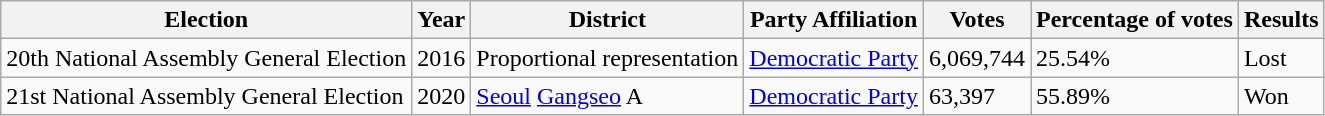<table class="wikitable">
<tr>
<th>Election</th>
<th>Year</th>
<th>District</th>
<th>Party Affiliation</th>
<th>Votes</th>
<th>Percentage of votes</th>
<th>Results</th>
</tr>
<tr>
<td>20th National Assembly General Election</td>
<td>2016</td>
<td>Proportional representation</td>
<td><a href='#'>Democratic Party</a></td>
<td>6,069,744</td>
<td>25.54%</td>
<td>Lost</td>
</tr>
<tr>
<td>21st National Assembly General Election</td>
<td>2020</td>
<td><a href='#'>Seoul</a> <a href='#'>Gangseo</a> A</td>
<td><a href='#'>Democratic Party</a></td>
<td>63,397</td>
<td>55.89%</td>
<td>Won</td>
</tr>
</table>
